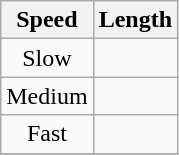<table class=wikitable>
<tr>
<th> Speed </th>
<th>Length</th>
</tr>
<tr>
<td align=center>Slow</td>
<td align=center>  </td>
</tr>
<tr>
<td align=center>Medium</td>
<td align=center>  </td>
</tr>
<tr>
<td align=center>Fast</td>
<td align=center>   </td>
</tr>
<tr>
</tr>
</table>
